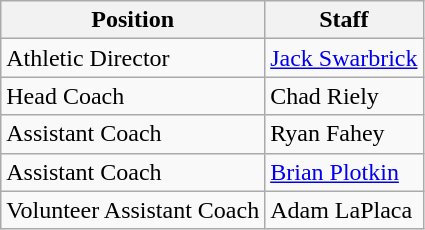<table class="wikitable">
<tr>
<th>Position</th>
<th>Staff</th>
</tr>
<tr>
<td>Athletic Director</td>
<td><a href='#'>Jack Swarbrick</a></td>
</tr>
<tr>
<td>Head Coach</td>
<td>Chad Riely</td>
</tr>
<tr>
<td>Assistant Coach</td>
<td>Ryan Fahey</td>
</tr>
<tr>
<td>Assistant Coach</td>
<td><a href='#'>Brian Plotkin</a></td>
</tr>
<tr>
<td>Volunteer Assistant Coach</td>
<td>Adam LaPlaca</td>
</tr>
</table>
